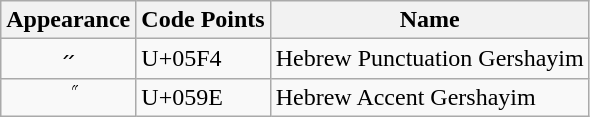<table class="wikitable">
<tr>
<th>Appearance</th>
<th>Code Points</th>
<th>Name</th>
</tr>
<tr>
<td style="text-align: center;">״</td>
<td>U+05F4</td>
<td>Hebrew Punctuation Gershayim</td>
</tr>
<tr>
<td style="text-align: center;">֞</td>
<td>U+059E</td>
<td>Hebrew Accent Gershayim</td>
</tr>
</table>
